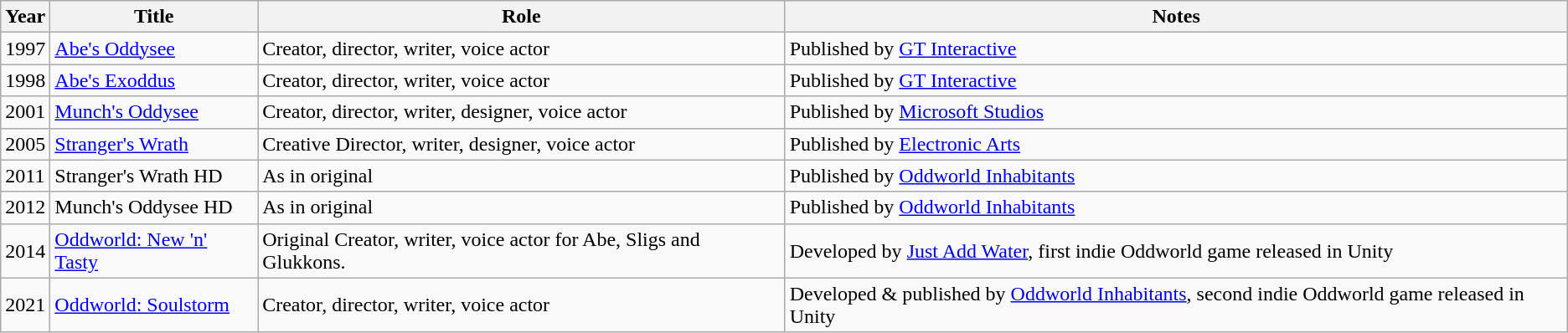<table class="wikitable">
<tr>
<th>Year</th>
<th>Title</th>
<th>Role</th>
<th>Notes</th>
</tr>
<tr>
<td>1997</td>
<td><a href='#'>Abe's Oddysee</a></td>
<td>Creator, director, writer, voice actor</td>
<td>Published by <a href='#'>GT Interactive</a></td>
</tr>
<tr>
<td>1998</td>
<td><a href='#'>Abe's Exoddus</a></td>
<td>Creator, director, writer, voice actor</td>
<td>Published by <a href='#'>GT Interactive</a></td>
</tr>
<tr>
<td>2001</td>
<td><a href='#'>Munch's Oddysee</a></td>
<td>Creator, director, writer, designer, voice actor</td>
<td>Published by <a href='#'>Microsoft Studios</a></td>
</tr>
<tr>
<td>2005</td>
<td><a href='#'>Stranger's Wrath</a></td>
<td>Creative Director, writer, designer, voice actor</td>
<td>Published by <a href='#'>Electronic Arts</a></td>
</tr>
<tr>
<td>2011</td>
<td>Stranger's Wrath HD</td>
<td>As in original</td>
<td>Published by <a href='#'>Oddworld Inhabitants</a></td>
</tr>
<tr>
<td>2012</td>
<td>Munch's Oddysee HD</td>
<td>As in original</td>
<td>Published by <a href='#'>Oddworld Inhabitants</a></td>
</tr>
<tr>
<td>2014</td>
<td><a href='#'>Oddworld: New 'n' Tasty</a></td>
<td>Original Creator, writer, voice actor for Abe, Sligs and Glukkons.</td>
<td>Developed by <a href='#'>Just Add Water</a>, first indie Oddworld game released in Unity</td>
</tr>
<tr>
<td>2021</td>
<td><a href='#'>Oddworld: Soulstorm</a></td>
<td>Creator, director, writer, voice actor</td>
<td>Developed & published by <a href='#'>Oddworld Inhabitants</a>, second indie Oddworld game released in Unity</td>
</tr>
</table>
